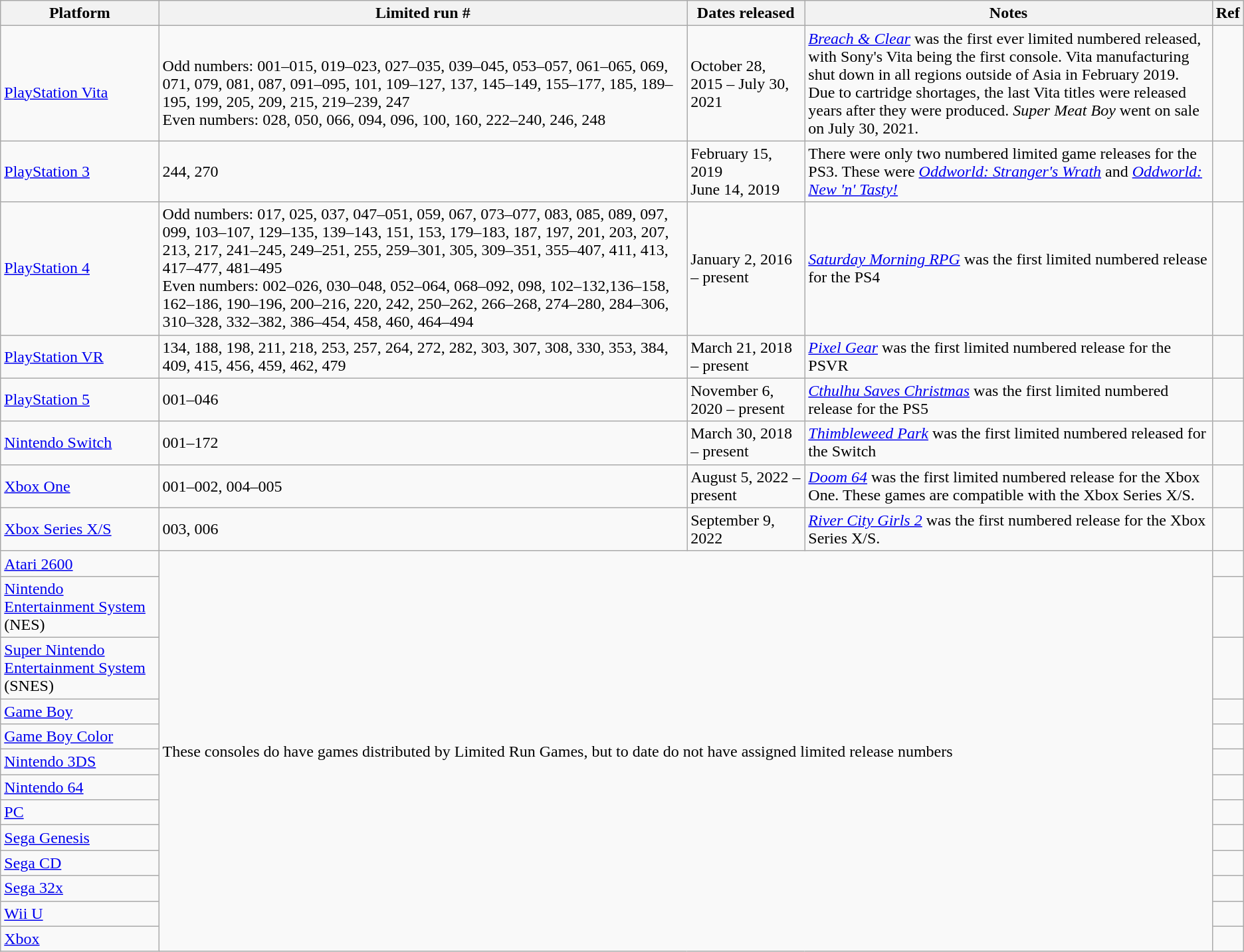<table class="wikitable sortable">
<tr>
<th>Platform</th>
<th>Limited run #</th>
<th>Dates released</th>
<th>Notes</th>
<th>Ref</th>
</tr>
<tr>
<td><br><a href='#'>PlayStation Vita</a></td>
<td><br>Odd numbers: 001–015, 019–023, 027–035, 039–045, 053–057, 061–065, 069, 071, 079, 081, 087, 091–095, 101, 109–127, 137, 145–149, 155–177, 185, 189–195, 199, 205, 209, 215, 219–239, 247<br>Even numbers: 028, 050, 066, 094, 096, 100, 160, 222–240, 246, 248</td>
<td>October 28, 2015 – July 30, 2021</td>
<td><em><a href='#'>Breach & Clear</a></em> was the first ever limited numbered released, with Sony's Vita being the first console. Vita manufacturing shut down in all regions outside of Asia in February 2019.<br>Due to cartridge shortages, the last Vita titles were released years after they were produced. <em>Super Meat Boy</em> went on sale on July 30, 2021.</td>
<td></td>
</tr>
<tr>
<td><a href='#'>PlayStation 3</a></td>
<td>244, 270</td>
<td>February 15, 2019<br>June 14, 2019</td>
<td>There were only two numbered limited game releases for the PS3. These were <em><a href='#'>Oddworld: Stranger's Wrath</a></em> and <em><a href='#'>Oddworld: New 'n' Tasty!</a></em></td>
<td></td>
</tr>
<tr>
<td><a href='#'>PlayStation 4</a></td>
<td>Odd numbers: 017, 025, 037, 047–051, 059, 067, 073–077, 083, 085, 089, 097, 099, 103–107, 129–135, 139–143, 151, 153, 179–183, 187, 197, 201, 203, 207, 213, 217, 241–245, 249–251, 255, 259–301, 305, 309–351, 355–407, 411, 413, 417–477, 481–495<br>Even numbers: 002–026, 030–048, 052–064, 068–092, 098, 102–132,136–158, 162–186, 190–196, 200–216, 220, 242, 250–262, 266–268, 274–280, 284–306, 310–328, 332–382, 386–454, 458, 460, 464–494</td>
<td>January 2, 2016 – present</td>
<td><em><a href='#'>Saturday Morning RPG</a></em> was the first limited numbered release for the PS4</td>
<td></td>
</tr>
<tr>
<td><a href='#'>PlayStation VR</a></td>
<td>134, 188, 198, 211, 218, 253, 257, 264, 272, 282, 303, 307, 308, 330, 353, 384, 409, 415, 456, 459, 462, 479</td>
<td>March 21, 2018 – present</td>
<td><em><a href='#'>Pixel Gear</a></em> was the first limited numbered release for the PSVR</td>
<td></td>
</tr>
<tr>
<td><a href='#'>PlayStation 5</a></td>
<td>001–046</td>
<td>November 6, 2020 – present</td>
<td><em><a href='#'>Cthulhu Saves Christmas</a></em> was the first limited numbered release for the PS5</td>
<td></td>
</tr>
<tr>
<td><a href='#'>Nintendo Switch</a></td>
<td>001–172</td>
<td>March 30, 2018 – present</td>
<td><em><a href='#'>Thimbleweed Park</a></em> was the first limited numbered released for the Switch</td>
<td></td>
</tr>
<tr>
<td><a href='#'>Xbox One</a></td>
<td>001–002, 004–005</td>
<td>August 5, 2022 – present</td>
<td><em><a href='#'>Doom 64</a></em> was the first limited numbered release for the Xbox One. These games are compatible with the Xbox Series X/S.</td>
<td></td>
</tr>
<tr>
<td><a href='#'>Xbox Series X/S</a></td>
<td>003, 006</td>
<td>September 9, 2022</td>
<td><em><a href='#'>River City Girls 2</a></em> was the first numbered release for the Xbox Series X/S.</td>
<td></td>
</tr>
<tr>
<td><a href='#'>Atari 2600</a></td>
<td colspan="3" rowspan="13">These consoles do have games distributed by Limited Run Games, but to date do not have assigned limited release numbers</td>
<td></td>
</tr>
<tr>
<td><a href='#'>Nintendo Entertainment System</a> (NES)</td>
<td></td>
</tr>
<tr>
<td><a href='#'>Super Nintendo Entertainment System</a> (SNES)</td>
<td></td>
</tr>
<tr>
<td><a href='#'>Game Boy</a></td>
<td></td>
</tr>
<tr>
<td><a href='#'>Game Boy Color</a></td>
<td></td>
</tr>
<tr>
<td><a href='#'>Nintendo 3DS</a></td>
<td></td>
</tr>
<tr>
<td><a href='#'>Nintendo 64</a></td>
<td></td>
</tr>
<tr>
<td><a href='#'>PC</a></td>
<td></td>
</tr>
<tr>
<td><a href='#'>Sega Genesis</a></td>
<td></td>
</tr>
<tr>
<td><a href='#'>Sega CD</a></td>
<td></td>
</tr>
<tr>
<td><a href='#'>Sega 32x</a></td>
<td></td>
</tr>
<tr>
<td><a href='#'>Wii U</a></td>
<td></td>
</tr>
<tr>
<td><a href='#'>Xbox</a></td>
<td></td>
</tr>
</table>
